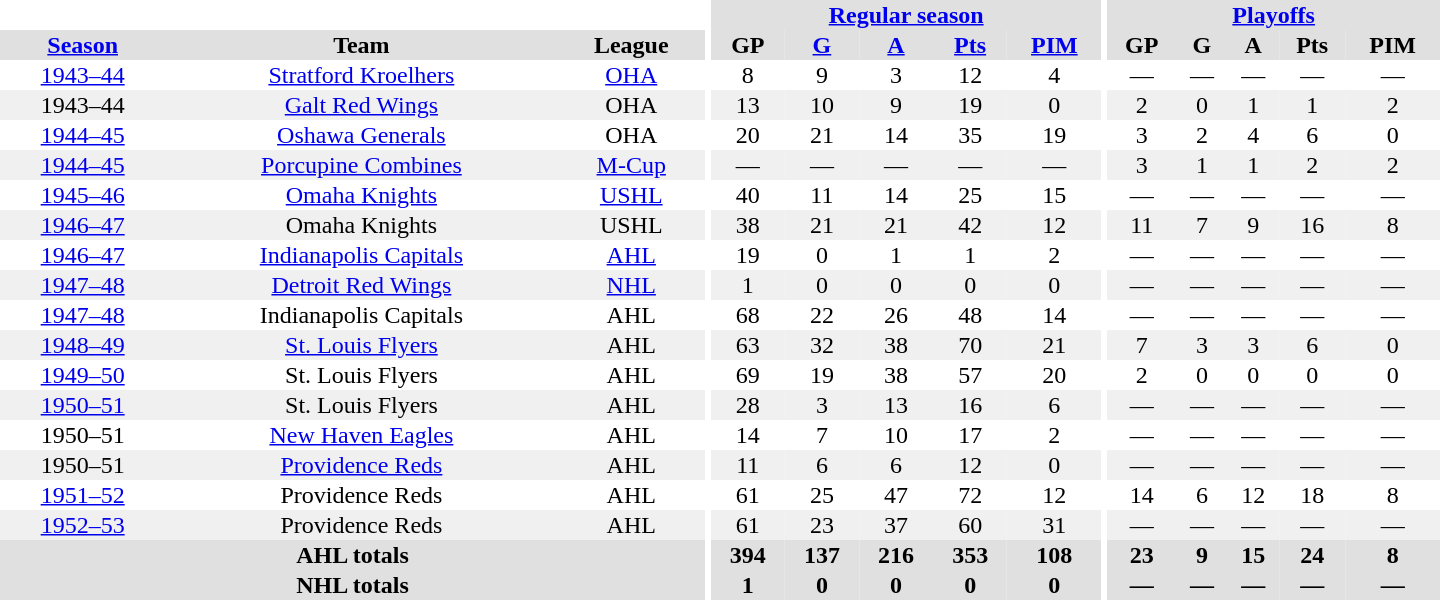<table border="0" cellpadding="1" cellspacing="0" style="text-align:center; width:60em">
<tr bgcolor="#e0e0e0">
<th colspan="3" bgcolor="#ffffff"></th>
<th rowspan="100" bgcolor="#ffffff"></th>
<th colspan="5"><a href='#'>Regular season</a></th>
<th rowspan="100" bgcolor="#ffffff"></th>
<th colspan="5"><a href='#'>Playoffs</a></th>
</tr>
<tr bgcolor="#e0e0e0">
<th><a href='#'>Season</a></th>
<th>Team</th>
<th>League</th>
<th>GP</th>
<th><a href='#'>G</a></th>
<th><a href='#'>A</a></th>
<th><a href='#'>Pts</a></th>
<th><a href='#'>PIM</a></th>
<th>GP</th>
<th>G</th>
<th>A</th>
<th>Pts</th>
<th>PIM</th>
</tr>
<tr>
<td><a href='#'>1943–44</a></td>
<td><a href='#'>Stratford Kroelhers</a></td>
<td><a href='#'>OHA</a></td>
<td>8</td>
<td>9</td>
<td>3</td>
<td>12</td>
<td>4</td>
<td>—</td>
<td>—</td>
<td>—</td>
<td>—</td>
<td>—</td>
</tr>
<tr bgcolor="#f0f0f0">
<td>1943–44</td>
<td><a href='#'>Galt Red Wings</a></td>
<td>OHA</td>
<td>13</td>
<td>10</td>
<td>9</td>
<td>19</td>
<td>0</td>
<td>2</td>
<td>0</td>
<td>1</td>
<td>1</td>
<td>2</td>
</tr>
<tr>
<td><a href='#'>1944–45</a></td>
<td><a href='#'>Oshawa Generals</a></td>
<td>OHA</td>
<td>20</td>
<td>21</td>
<td>14</td>
<td>35</td>
<td>19</td>
<td>3</td>
<td>2</td>
<td>4</td>
<td>6</td>
<td>0</td>
</tr>
<tr bgcolor="#f0f0f0">
<td><a href='#'>1944–45</a></td>
<td><a href='#'>Porcupine Combines</a></td>
<td><a href='#'>M-Cup</a></td>
<td>—</td>
<td>—</td>
<td>—</td>
<td>—</td>
<td>—</td>
<td>3</td>
<td>1</td>
<td>1</td>
<td>2</td>
<td>2</td>
</tr>
<tr>
<td><a href='#'>1945–46</a></td>
<td><a href='#'>Omaha Knights</a></td>
<td><a href='#'>USHL</a></td>
<td>40</td>
<td>11</td>
<td>14</td>
<td>25</td>
<td>15</td>
<td>—</td>
<td>—</td>
<td>—</td>
<td>—</td>
<td>—</td>
</tr>
<tr bgcolor="#f0f0f0">
<td><a href='#'>1946–47</a></td>
<td>Omaha Knights</td>
<td>USHL</td>
<td>38</td>
<td>21</td>
<td>21</td>
<td>42</td>
<td>12</td>
<td>11</td>
<td>7</td>
<td>9</td>
<td>16</td>
<td>8</td>
</tr>
<tr>
<td><a href='#'>1946–47</a></td>
<td><a href='#'>Indianapolis Capitals</a></td>
<td><a href='#'>AHL</a></td>
<td>19</td>
<td>0</td>
<td>1</td>
<td>1</td>
<td>2</td>
<td>—</td>
<td>—</td>
<td>—</td>
<td>—</td>
<td>—</td>
</tr>
<tr bgcolor="#f0f0f0">
<td><a href='#'>1947–48</a></td>
<td><a href='#'>Detroit Red Wings</a></td>
<td><a href='#'>NHL</a></td>
<td>1</td>
<td>0</td>
<td>0</td>
<td>0</td>
<td>0</td>
<td>—</td>
<td>—</td>
<td>—</td>
<td>—</td>
<td>—</td>
</tr>
<tr>
<td><a href='#'>1947–48</a></td>
<td>Indianapolis Capitals</td>
<td>AHL</td>
<td>68</td>
<td>22</td>
<td>26</td>
<td>48</td>
<td>14</td>
<td>—</td>
<td>—</td>
<td>—</td>
<td>—</td>
<td>—</td>
</tr>
<tr bgcolor="#f0f0f0">
<td><a href='#'>1948–49</a></td>
<td><a href='#'>St. Louis Flyers</a></td>
<td>AHL</td>
<td>63</td>
<td>32</td>
<td>38</td>
<td>70</td>
<td>21</td>
<td>7</td>
<td>3</td>
<td>3</td>
<td>6</td>
<td>0</td>
</tr>
<tr>
<td><a href='#'>1949–50</a></td>
<td>St. Louis Flyers</td>
<td>AHL</td>
<td>69</td>
<td>19</td>
<td>38</td>
<td>57</td>
<td>20</td>
<td>2</td>
<td>0</td>
<td>0</td>
<td>0</td>
<td>0</td>
</tr>
<tr bgcolor="#f0f0f0">
<td><a href='#'>1950–51</a></td>
<td>St. Louis Flyers</td>
<td>AHL</td>
<td>28</td>
<td>3</td>
<td>13</td>
<td>16</td>
<td>6</td>
<td>—</td>
<td>—</td>
<td>—</td>
<td>—</td>
<td>—</td>
</tr>
<tr>
<td>1950–51</td>
<td><a href='#'>New Haven Eagles</a></td>
<td>AHL</td>
<td>14</td>
<td>7</td>
<td>10</td>
<td>17</td>
<td>2</td>
<td>—</td>
<td>—</td>
<td>—</td>
<td>—</td>
<td>—</td>
</tr>
<tr bgcolor="#f0f0f0">
<td>1950–51</td>
<td><a href='#'>Providence Reds</a></td>
<td>AHL</td>
<td>11</td>
<td>6</td>
<td>6</td>
<td>12</td>
<td>0</td>
<td>—</td>
<td>—</td>
<td>—</td>
<td>—</td>
<td>—</td>
</tr>
<tr>
<td><a href='#'>1951–52</a></td>
<td>Providence Reds</td>
<td>AHL</td>
<td>61</td>
<td>25</td>
<td>47</td>
<td>72</td>
<td>12</td>
<td>14</td>
<td>6</td>
<td>12</td>
<td>18</td>
<td>8</td>
</tr>
<tr bgcolor="#f0f0f0">
<td><a href='#'>1952–53</a></td>
<td>Providence Reds</td>
<td>AHL</td>
<td>61</td>
<td>23</td>
<td>37</td>
<td>60</td>
<td>31</td>
<td>—</td>
<td>—</td>
<td>—</td>
<td>—</td>
<td>—</td>
</tr>
<tr bgcolor="#e0e0e0">
<th colspan="3">AHL totals</th>
<th>394</th>
<th>137</th>
<th>216</th>
<th>353</th>
<th>108</th>
<th>23</th>
<th>9</th>
<th>15</th>
<th>24</th>
<th>8</th>
</tr>
<tr bgcolor="#e0e0e0">
<th colspan="3">NHL totals</th>
<th>1</th>
<th>0</th>
<th>0</th>
<th>0</th>
<th>0</th>
<th>—</th>
<th>—</th>
<th>—</th>
<th>—</th>
<th>—</th>
</tr>
</table>
